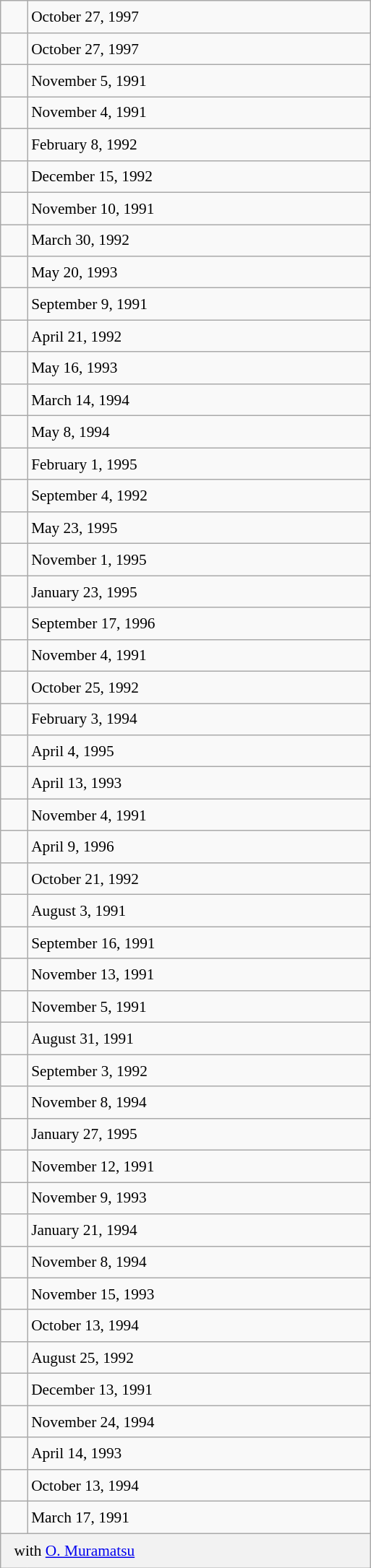<table class="wikitable" style="font-size: 89%; float: left; width: 24em; margin-right: 1em; line-height: 1.6em !important;">
<tr>
<td></td>
<td>October 27, 1997</td>
</tr>
<tr>
<td></td>
<td>October 27, 1997</td>
</tr>
<tr>
<td></td>
<td>November 5, 1991</td>
</tr>
<tr>
<td></td>
<td>November 4, 1991</td>
</tr>
<tr>
<td></td>
<td>February 8, 1992</td>
</tr>
<tr>
<td></td>
<td>December 15, 1992</td>
</tr>
<tr>
<td></td>
<td>November 10, 1991</td>
</tr>
<tr>
<td></td>
<td>March 30, 1992</td>
</tr>
<tr>
<td></td>
<td>May 20, 1993</td>
</tr>
<tr>
<td></td>
<td>September 9, 1991</td>
</tr>
<tr>
<td></td>
<td>April 21, 1992</td>
</tr>
<tr>
<td></td>
<td>May 16, 1993</td>
</tr>
<tr>
<td></td>
<td>March 14, 1994</td>
</tr>
<tr>
<td></td>
<td>May 8, 1994</td>
</tr>
<tr>
<td></td>
<td>February 1, 1995</td>
</tr>
<tr>
<td></td>
<td>September 4, 1992</td>
</tr>
<tr>
<td></td>
<td>May 23, 1995</td>
</tr>
<tr>
<td></td>
<td>November 1, 1995</td>
</tr>
<tr>
<td></td>
<td>January 23, 1995</td>
</tr>
<tr>
<td></td>
<td>September 17, 1996</td>
</tr>
<tr>
<td></td>
<td>November 4, 1991</td>
</tr>
<tr>
<td></td>
<td>October 25, 1992</td>
</tr>
<tr>
<td></td>
<td>February 3, 1994</td>
</tr>
<tr>
<td></td>
<td>April 4, 1995</td>
</tr>
<tr>
<td></td>
<td>April 13, 1993</td>
</tr>
<tr>
<td></td>
<td>November 4, 1991</td>
</tr>
<tr>
<td></td>
<td>April 9, 1996</td>
</tr>
<tr>
<td></td>
<td>October 21, 1992</td>
</tr>
<tr>
<td></td>
<td>August 3, 1991</td>
</tr>
<tr>
<td></td>
<td>September 16, 1991</td>
</tr>
<tr>
<td></td>
<td>November 13, 1991</td>
</tr>
<tr>
<td></td>
<td>November 5, 1991</td>
</tr>
<tr>
<td></td>
<td>August 31, 1991</td>
</tr>
<tr>
<td></td>
<td>September 3, 1992</td>
</tr>
<tr>
<td></td>
<td>November 8, 1994</td>
</tr>
<tr>
<td></td>
<td>January 27, 1995</td>
</tr>
<tr>
<td></td>
<td>November 12, 1991</td>
</tr>
<tr>
<td></td>
<td>November 9, 1993</td>
</tr>
<tr>
<td></td>
<td>January 21, 1994</td>
</tr>
<tr>
<td></td>
<td>November 8, 1994</td>
</tr>
<tr>
<td></td>
<td>November 15, 1993</td>
</tr>
<tr>
<td></td>
<td>October 13, 1994</td>
</tr>
<tr>
<td></td>
<td>August 25, 1992</td>
</tr>
<tr>
<td></td>
<td>December 13, 1991</td>
</tr>
<tr>
<td></td>
<td>November 24, 1994</td>
</tr>
<tr>
<td></td>
<td>April 14, 1993</td>
</tr>
<tr>
<td></td>
<td>October 13, 1994</td>
</tr>
<tr>
<td> </td>
<td>March 17, 1991</td>
</tr>
<tr>
<th colspan=2 style="font-weight: normal; text-align: left; padding: 4px 12px;"> with <a href='#'>O. Muramatsu</a></th>
</tr>
</table>
